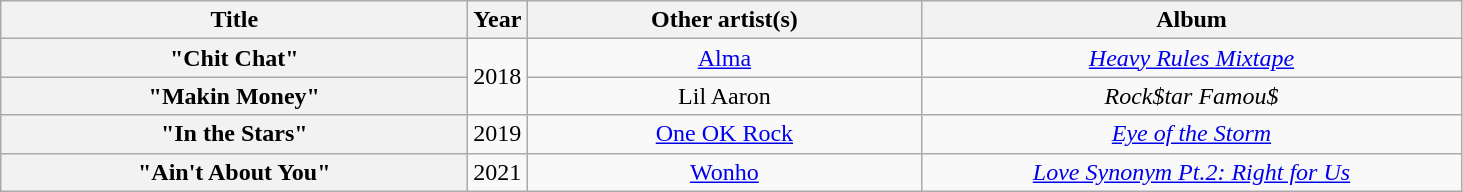<table class="wikitable plainrowheaders" style="text-align:center;">
<tr>
<th scope="col" style="width:19em;">Title</th>
<th scope="col" style="width:1em;">Year</th>
<th scope="col" style="width:16em;">Other artist(s)</th>
<th scope="col" style="width:22em;">Album</th>
</tr>
<tr>
<th scope="row">"Chit Chat"</th>
<td rowspan="2">2018</td>
<td><a href='#'>Alma</a></td>
<td><em><a href='#'>Heavy Rules Mixtape</a></em></td>
</tr>
<tr>
<th scope="row">"Makin Money"</th>
<td>Lil Aaron</td>
<td><em>Rock$tar Famou$</em></td>
</tr>
<tr>
<th scope="row">"In the Stars"</th>
<td>2019</td>
<td><a href='#'>One OK Rock</a></td>
<td><em><a href='#'>Eye of the Storm</a></em></td>
</tr>
<tr>
<th scope="row">"Ain't About You"</th>
<td>2021</td>
<td><a href='#'>Wonho</a></td>
<td><em><a href='#'>Love Synonym Pt.2: Right for Us</a></em></td>
</tr>
</table>
